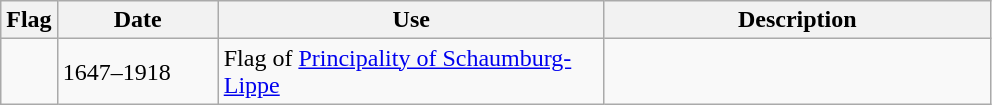<table class="wikitable">
<tr>
<th>Flag</th>
<th style="width:100px">Date</th>
<th style="width:250px">Use</th>
<th style="width:250px">Description</th>
</tr>
<tr>
<td></td>
<td>1647–1918</td>
<td>Flag of <a href='#'>Principality of Schaumburg-Lippe</a></td>
<td></td>
</tr>
</table>
